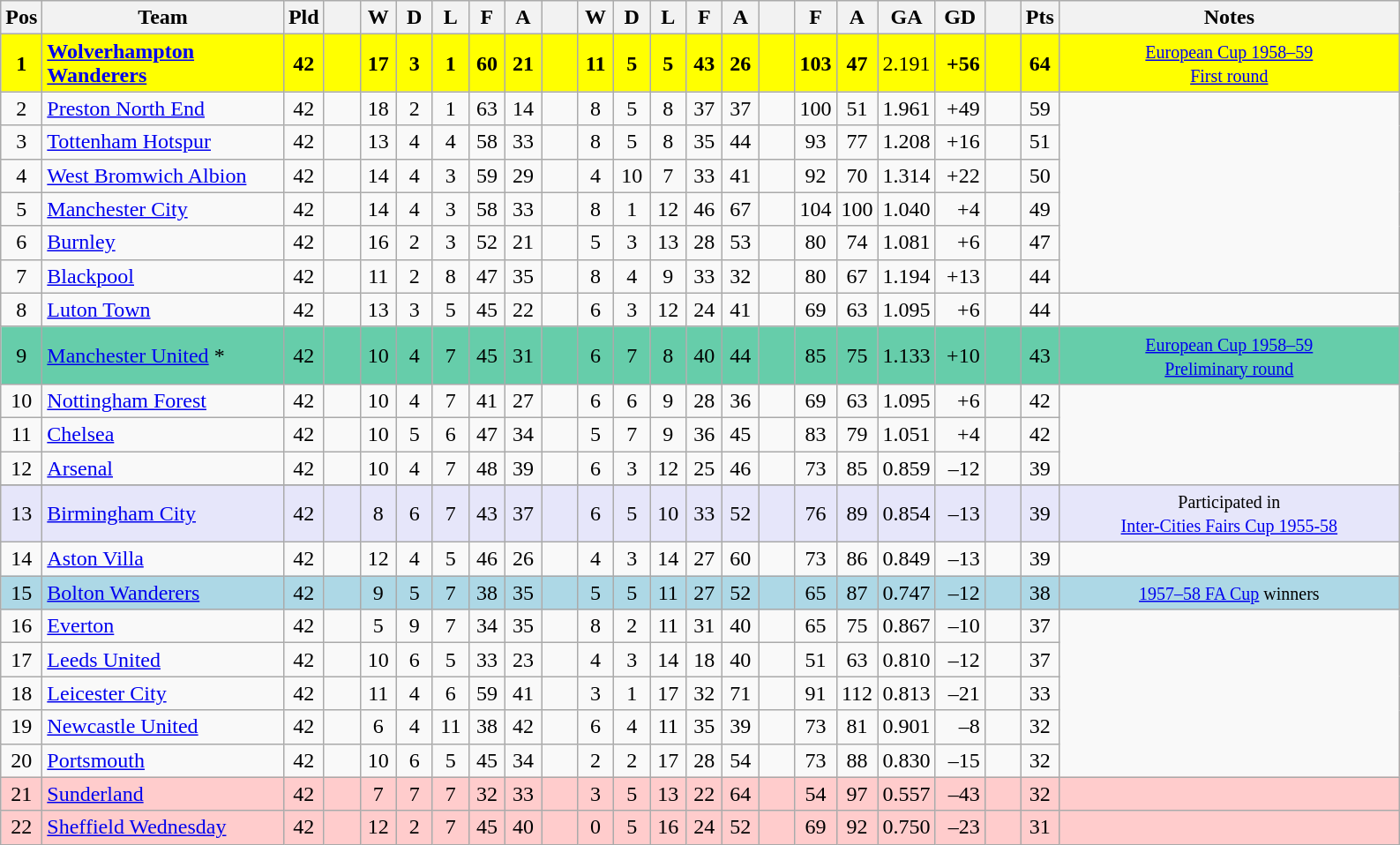<table class="wikitable" style="text-align: center;">
<tr>
<th width=20>Pos</th>
<th width=175>Team</th>
<th width=20>Pld</th>
<th width=20></th>
<th width=20>W</th>
<th width=20>D</th>
<th width=20>L</th>
<th width=20>F</th>
<th width=20>A</th>
<th width=20></th>
<th width=20>W</th>
<th width=20>D</th>
<th width=20>L</th>
<th width=20>F</th>
<th width=20>A</th>
<th width=20></th>
<th width=20>F</th>
<th width=20>A</th>
<th width=20>GA</th>
<th width=30>GD</th>
<th width=20></th>
<th width=20>Pts</th>
<th width=250>Notes</th>
</tr>
<tr bgcolor=#FFFF00>
<td><strong>1</strong></td>
<td align="left"><strong><a href='#'>Wolverhampton Wanderers</a></strong></td>
<td><strong>42</strong></td>
<td></td>
<td><strong>17</strong></td>
<td><strong>3</strong></td>
<td><strong>1</strong></td>
<td><strong>60</strong></td>
<td><strong>21</strong></td>
<td></td>
<td><strong>11</strong></td>
<td><strong>5</strong></td>
<td><strong>5</strong></td>
<td><strong>43</strong></td>
<td><strong>26</strong></td>
<td></td>
<td><strong>103</strong></td>
<td><strong>47</strong></td>
<td>2.191</td>
<td align=right><strong>+56</strong></td>
<td></td>
<td><strong>64</strong></td>
<td><small><a href='#'>European Cup 1958–59<br>First round</a></small></td>
</tr>
<tr>
<td>2</td>
<td align="left"><a href='#'>Preston North End</a></td>
<td>42</td>
<td></td>
<td>18</td>
<td>2</td>
<td>1</td>
<td>63</td>
<td>14</td>
<td></td>
<td>8</td>
<td>5</td>
<td>8</td>
<td>37</td>
<td>37</td>
<td></td>
<td>100</td>
<td>51</td>
<td>1.961</td>
<td align=right>+49</td>
<td></td>
<td>59</td>
</tr>
<tr>
<td>3</td>
<td align="left"><a href='#'>Tottenham Hotspur</a></td>
<td>42</td>
<td></td>
<td>13</td>
<td>4</td>
<td>4</td>
<td>58</td>
<td>33</td>
<td></td>
<td>8</td>
<td>5</td>
<td>8</td>
<td>35</td>
<td>44</td>
<td></td>
<td>93</td>
<td>77</td>
<td>1.208</td>
<td align=right>+16</td>
<td></td>
<td>51</td>
</tr>
<tr>
<td>4</td>
<td align="left"><a href='#'>West Bromwich Albion</a></td>
<td>42</td>
<td></td>
<td>14</td>
<td>4</td>
<td>3</td>
<td>59</td>
<td>29</td>
<td></td>
<td>4</td>
<td>10</td>
<td>7</td>
<td>33</td>
<td>41</td>
<td></td>
<td>92</td>
<td>70</td>
<td>1.314</td>
<td align=right>+22</td>
<td></td>
<td>50</td>
</tr>
<tr>
<td>5</td>
<td align="left"><a href='#'>Manchester City</a></td>
<td>42</td>
<td></td>
<td>14</td>
<td>4</td>
<td>3</td>
<td>58</td>
<td>33</td>
<td></td>
<td>8</td>
<td>1</td>
<td>12</td>
<td>46</td>
<td>67</td>
<td></td>
<td>104</td>
<td>100</td>
<td>1.040</td>
<td align=right>+4</td>
<td></td>
<td>49</td>
</tr>
<tr>
<td>6</td>
<td align="left"><a href='#'>Burnley</a></td>
<td>42</td>
<td></td>
<td>16</td>
<td>2</td>
<td>3</td>
<td>52</td>
<td>21</td>
<td></td>
<td>5</td>
<td>3</td>
<td>13</td>
<td>28</td>
<td>53</td>
<td></td>
<td>80</td>
<td>74</td>
<td>1.081</td>
<td align=right>+6</td>
<td></td>
<td>47</td>
</tr>
<tr>
<td>7</td>
<td align="left"><a href='#'>Blackpool</a></td>
<td>42</td>
<td></td>
<td>11</td>
<td>2</td>
<td>8</td>
<td>47</td>
<td>35</td>
<td></td>
<td>8</td>
<td>4</td>
<td>9</td>
<td>33</td>
<td>32</td>
<td></td>
<td>80</td>
<td>67</td>
<td>1.194</td>
<td align=right>+13</td>
<td></td>
<td>44</td>
</tr>
<tr>
<td>8</td>
<td align="left"><a href='#'>Luton Town</a></td>
<td>42</td>
<td></td>
<td>13</td>
<td>3</td>
<td>5</td>
<td>45</td>
<td>22</td>
<td></td>
<td>6</td>
<td>3</td>
<td>12</td>
<td>24</td>
<td>41</td>
<td></td>
<td>69</td>
<td>63</td>
<td>1.095</td>
<td align=right>+6</td>
<td></td>
<td>44</td>
<td></td>
</tr>
<tr style="background:#66CDAA;">
<td>9</td>
<td align="left"><a href='#'>Manchester United</a> *</td>
<td>42</td>
<td></td>
<td>10</td>
<td>4</td>
<td>7</td>
<td>45</td>
<td>31</td>
<td></td>
<td>6</td>
<td>7</td>
<td>8</td>
<td>40</td>
<td>44</td>
<td></td>
<td>85</td>
<td>75</td>
<td>1.133</td>
<td align=right>+10</td>
<td></td>
<td>43</td>
<td><small><a href='#'>European Cup 1958–59<br>Preliminary round</a></small> </td>
</tr>
<tr>
<td>10</td>
<td align="left"><a href='#'>Nottingham Forest</a></td>
<td>42</td>
<td></td>
<td>10</td>
<td>4</td>
<td>7</td>
<td>41</td>
<td>27</td>
<td></td>
<td>6</td>
<td>6</td>
<td>9</td>
<td>28</td>
<td>36</td>
<td></td>
<td>69</td>
<td>63</td>
<td>1.095</td>
<td align=right>+6</td>
<td></td>
<td>42</td>
</tr>
<tr>
<td>11</td>
<td align="left"><a href='#'>Chelsea</a></td>
<td>42</td>
<td></td>
<td>10</td>
<td>5</td>
<td>6</td>
<td>47</td>
<td>34</td>
<td></td>
<td>5</td>
<td>7</td>
<td>9</td>
<td>36</td>
<td>45</td>
<td></td>
<td>83</td>
<td>79</td>
<td>1.051</td>
<td align=right>+4</td>
<td></td>
<td>42</td>
</tr>
<tr>
<td>12</td>
<td align="left"><a href='#'>Arsenal</a></td>
<td>42</td>
<td></td>
<td>10</td>
<td>4</td>
<td>7</td>
<td>48</td>
<td>39</td>
<td></td>
<td>6</td>
<td>3</td>
<td>12</td>
<td>25</td>
<td>46</td>
<td></td>
<td>73</td>
<td>85</td>
<td>0.859</td>
<td align=right>–12</td>
<td></td>
<td>39</td>
</tr>
<tr>
</tr>
<tr bgcolor="#E6E6FA">
<td>13</td>
<td align="left"><a href='#'>Birmingham City</a></td>
<td>42</td>
<td></td>
<td>8</td>
<td>6</td>
<td>7</td>
<td>43</td>
<td>37</td>
<td></td>
<td>6</td>
<td>5</td>
<td>10</td>
<td>33</td>
<td>52</td>
<td></td>
<td>76</td>
<td>89</td>
<td>0.854</td>
<td align=right>–13</td>
<td></td>
<td>39</td>
<td><small>Participated in <br> <a href='#'>Inter-Cities Fairs Cup 1955-58</a></small></td>
</tr>
<tr>
<td>14</td>
<td align="left"><a href='#'>Aston Villa</a></td>
<td>42</td>
<td></td>
<td>12</td>
<td>4</td>
<td>5</td>
<td>46</td>
<td>26</td>
<td></td>
<td>4</td>
<td>3</td>
<td>14</td>
<td>27</td>
<td>60</td>
<td></td>
<td>73</td>
<td>86</td>
<td>0.849</td>
<td align=right>–13</td>
<td></td>
<td>39</td>
</tr>
<tr style="background:#ADD8E6;">
<td>15</td>
<td align="left"><a href='#'>Bolton Wanderers</a></td>
<td>42</td>
<td></td>
<td>9</td>
<td>5</td>
<td>7</td>
<td>38</td>
<td>35</td>
<td></td>
<td>5</td>
<td>5</td>
<td>11</td>
<td>27</td>
<td>52</td>
<td></td>
<td>65</td>
<td>87</td>
<td>0.747</td>
<td align=right>–12</td>
<td></td>
<td>38</td>
<td><small><a href='#'>1957–58 FA Cup</a> winners</small></td>
</tr>
<tr>
<td>16</td>
<td align="left"><a href='#'>Everton</a></td>
<td>42</td>
<td></td>
<td>5</td>
<td>9</td>
<td>7</td>
<td>34</td>
<td>35</td>
<td></td>
<td>8</td>
<td>2</td>
<td>11</td>
<td>31</td>
<td>40</td>
<td></td>
<td>65</td>
<td>75</td>
<td>0.867</td>
<td align=right>–10</td>
<td></td>
<td>37</td>
</tr>
<tr>
<td>17</td>
<td align="left"><a href='#'>Leeds United</a></td>
<td>42</td>
<td></td>
<td>10</td>
<td>6</td>
<td>5</td>
<td>33</td>
<td>23</td>
<td></td>
<td>4</td>
<td>3</td>
<td>14</td>
<td>18</td>
<td>40</td>
<td></td>
<td>51</td>
<td>63</td>
<td>0.810</td>
<td align=right>–12</td>
<td></td>
<td>37</td>
</tr>
<tr>
<td>18</td>
<td align="left"><a href='#'>Leicester City</a></td>
<td>42</td>
<td></td>
<td>11</td>
<td>4</td>
<td>6</td>
<td>59</td>
<td>41</td>
<td></td>
<td>3</td>
<td>1</td>
<td>17</td>
<td>32</td>
<td>71</td>
<td></td>
<td>91</td>
<td>112</td>
<td>0.813</td>
<td align=right>–21</td>
<td></td>
<td>33</td>
</tr>
<tr>
<td>19</td>
<td align="left"><a href='#'>Newcastle United</a></td>
<td>42</td>
<td></td>
<td>6</td>
<td>4</td>
<td>11</td>
<td>38</td>
<td>42</td>
<td></td>
<td>6</td>
<td>4</td>
<td>11</td>
<td>35</td>
<td>39</td>
<td></td>
<td>73</td>
<td>81</td>
<td>0.901</td>
<td align=right>–8</td>
<td></td>
<td>32</td>
</tr>
<tr>
<td>20</td>
<td align="left"><a href='#'>Portsmouth</a></td>
<td>42</td>
<td></td>
<td>10</td>
<td>6</td>
<td>5</td>
<td>45</td>
<td>34</td>
<td></td>
<td>2</td>
<td>2</td>
<td>17</td>
<td>28</td>
<td>54</td>
<td></td>
<td>73</td>
<td>88</td>
<td>0.830</td>
<td align=right>–15</td>
<td></td>
<td>32</td>
</tr>
<tr bgcolor="#FFCCCC">
<td>21</td>
<td align="left"><a href='#'>Sunderland</a></td>
<td>42</td>
<td></td>
<td>7</td>
<td>7</td>
<td>7</td>
<td>32</td>
<td>33</td>
<td></td>
<td>3</td>
<td>5</td>
<td>13</td>
<td>22</td>
<td>64</td>
<td></td>
<td>54</td>
<td>97</td>
<td>0.557</td>
<td align=right>–43</td>
<td></td>
<td>32</td>
<td></td>
</tr>
<tr bgcolor="#FFCCCC">
<td>22</td>
<td align="left"><a href='#'>Sheffield Wednesday</a></td>
<td>42</td>
<td></td>
<td>12</td>
<td>2</td>
<td>7</td>
<td>45</td>
<td>40</td>
<td></td>
<td>0</td>
<td>5</td>
<td>16</td>
<td>24</td>
<td>52</td>
<td></td>
<td>69</td>
<td>92</td>
<td>0.750</td>
<td align=right>–23</td>
<td></td>
<td>31</td>
<td></td>
</tr>
</table>
